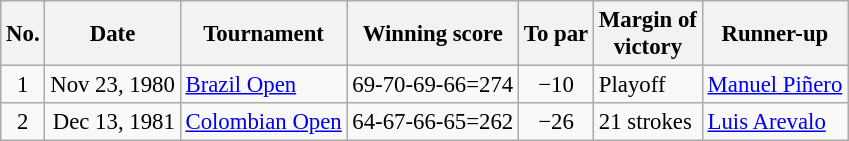<table class="wikitable" style="font-size:95%;">
<tr>
<th>No.</th>
<th>Date</th>
<th>Tournament</th>
<th>Winning score</th>
<th>To par</th>
<th>Margin of<br>victory</th>
<th>Runner-up</th>
</tr>
<tr>
<td align=center>1</td>
<td align=right>Nov 23, 1980</td>
<td><a href='#'>Brazil Open</a></td>
<td align=right>69-70-69-66=274</td>
<td align=center>−10</td>
<td>Playoff</td>
<td> <a href='#'>Manuel Piñero</a></td>
</tr>
<tr>
<td align=center>2</td>
<td align=right>Dec 13, 1981</td>
<td><a href='#'>Colombian Open</a></td>
<td align=right>64-67-66-65=262</td>
<td align=center>−26</td>
<td>21 strokes</td>
<td> <a href='#'>Luis Arevalo</a></td>
</tr>
</table>
